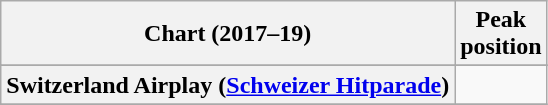<table class="wikitable sortable plainrowheaders">
<tr>
<th>Chart (2017–19)</th>
<th>Peak<br>position</th>
</tr>
<tr>
</tr>
<tr>
<th scope="row">Switzerland Airplay (<a href='#'>Schweizer Hitparade</a>)</th>
<td></td>
</tr>
<tr>
</tr>
</table>
